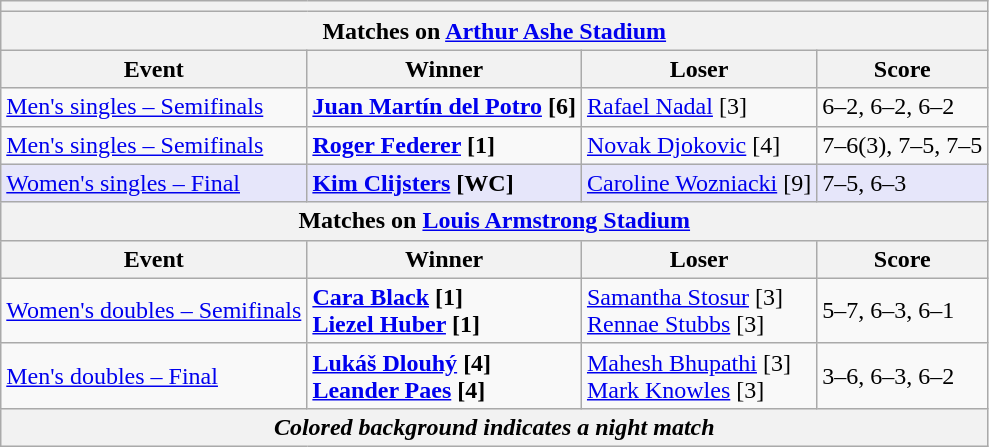<table class="wikitable collapsible uncollapsed">
<tr>
<th colspan=4></th>
</tr>
<tr>
<th colspan=4><strong>Matches on <a href='#'>Arthur Ashe Stadium</a></strong></th>
</tr>
<tr>
<th>Event</th>
<th>Winner</th>
<th>Loser</th>
<th>Score</th>
</tr>
<tr align=left>
<td><a href='#'>Men's singles – Semifinals</a></td>
<td> <strong><a href='#'>Juan Martín del Potro</a> [6]</strong></td>
<td> <a href='#'>Rafael Nadal</a> [3]</td>
<td>6–2, 6–2, 6–2</td>
</tr>
<tr align=left>
<td><a href='#'>Men's singles – Semifinals</a></td>
<td> <strong><a href='#'>Roger Federer</a> [1]</strong></td>
<td> <a href='#'>Novak Djokovic</a> [4]</td>
<td>7–6(3), 7–5, 7–5</td>
</tr>
<tr style="text-align:left; background:lavender;">
<td><a href='#'>Women's singles – Final</a></td>
<td> <strong><a href='#'>Kim Clijsters</a> [WC]</strong></td>
<td> <a href='#'>Caroline Wozniacki</a> [9]</td>
<td>7–5, 6–3</td>
</tr>
<tr>
<th colspan=4><strong>Matches on <a href='#'>Louis Armstrong Stadium</a></strong></th>
</tr>
<tr>
<th>Event</th>
<th>Winner</th>
<th>Loser</th>
<th>Score</th>
</tr>
<tr align=left>
<td><a href='#'>Women's doubles – Semifinals</a></td>
<td> <strong><a href='#'>Cara Black</a> [1]<br> <a href='#'>Liezel Huber</a> [1]</strong></td>
<td> <a href='#'>Samantha Stosur</a> [3]<br> <a href='#'>Rennae Stubbs</a> [3]</td>
<td>5–7, 6–3, 6–1</td>
</tr>
<tr align=left>
<td><a href='#'>Men's doubles – Final</a></td>
<td> <strong><a href='#'>Lukáš Dlouhý</a> [4]<br> <a href='#'>Leander Paes</a> [4]</strong></td>
<td> <a href='#'>Mahesh Bhupathi</a> [3]<br> <a href='#'>Mark Knowles</a> [3]</td>
<td>3–6, 6–3, 6–2</td>
</tr>
<tr>
<th colspan=4><em>Colored background indicates a night match</em></th>
</tr>
</table>
